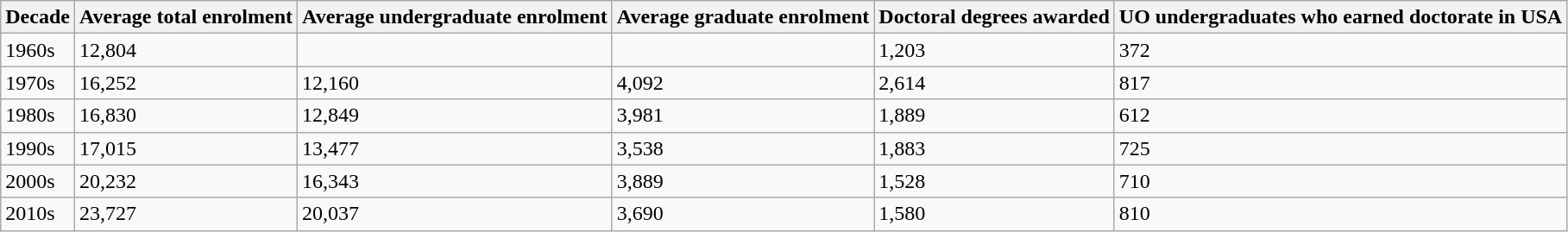<table class="wikitable sortable">
<tr>
<th>Decade</th>
<th>Average total enrolment</th>
<th>Average undergraduate enrolment</th>
<th>Average graduate enrolment</th>
<th>Doctoral degrees awarded</th>
<th>UO undergraduates who earned doctorate in USA</th>
</tr>
<tr>
<td>1960s</td>
<td>12,804</td>
<td></td>
<td></td>
<td>1,203</td>
<td>372</td>
</tr>
<tr>
<td>1970s</td>
<td>16,252</td>
<td>12,160</td>
<td>4,092</td>
<td>2,614</td>
<td>817</td>
</tr>
<tr>
<td>1980s</td>
<td>16,830</td>
<td>12,849</td>
<td>3,981</td>
<td>1,889</td>
<td>612</td>
</tr>
<tr>
<td>1990s</td>
<td>17,015</td>
<td>13,477</td>
<td>3,538</td>
<td>1,883</td>
<td>725</td>
</tr>
<tr>
<td>2000s</td>
<td>20,232</td>
<td>16,343</td>
<td>3,889</td>
<td>1,528</td>
<td>710</td>
</tr>
<tr>
<td>2010s</td>
<td>23,727</td>
<td>20,037</td>
<td>3,690</td>
<td>1,580</td>
<td>810</td>
</tr>
</table>
